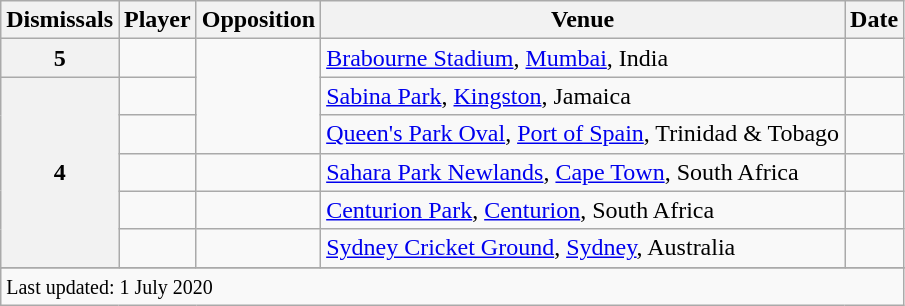<table class="wikitable plainrowheaders sortable">
<tr>
<th scope=col>Dismissals</th>
<th scope=col>Player</th>
<th scope=col>Opposition</th>
<th scope=col>Venue</th>
<th scope=col>Date</th>
</tr>
<tr>
<th scope=row style=text-align:center;><strong>5</strong></th>
<td></td>
<td rowspan=3></td>
<td><a href='#'>Brabourne Stadium</a>, <a href='#'>Mumbai</a>, India</td>
<td></td>
</tr>
<tr>
<th scope=row style=text-align:center; rowspan=5><strong>4</strong></th>
<td></td>
<td><a href='#'>Sabina Park</a>, <a href='#'>Kingston</a>, Jamaica</td>
<td></td>
</tr>
<tr>
<td></td>
<td><a href='#'>Queen's Park Oval</a>, <a href='#'>Port of Spain</a>, Trinidad & Tobago</td>
<td></td>
</tr>
<tr>
<td></td>
<td></td>
<td><a href='#'>Sahara Park Newlands</a>, <a href='#'>Cape Town</a>, South Africa</td>
<td></td>
</tr>
<tr>
<td></td>
<td></td>
<td><a href='#'>Centurion Park</a>, <a href='#'>Centurion</a>, South Africa</td>
<td></td>
</tr>
<tr>
<td></td>
<td></td>
<td><a href='#'>Sydney Cricket Ground</a>, <a href='#'>Sydney</a>, Australia</td>
<td></td>
</tr>
<tr>
</tr>
<tr class=sortbottom>
<td colspan="5"><small>Last updated: 1 July 2020</small></td>
</tr>
</table>
